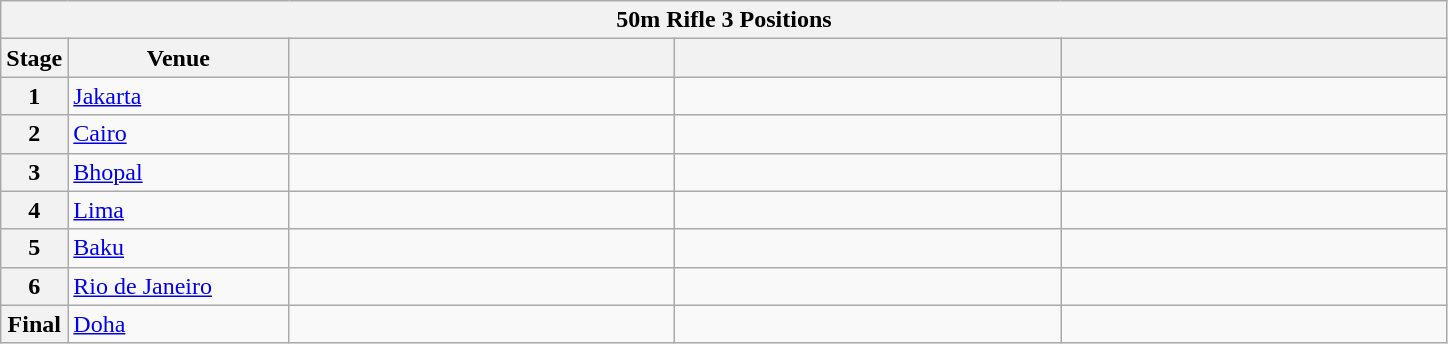<table class="wikitable">
<tr>
<th colspan="5">50m Rifle 3 Positions</th>
</tr>
<tr>
<th>Stage</th>
<th width=140>Venue</th>
<th width=250></th>
<th width=250></th>
<th width=250></th>
</tr>
<tr>
<th>1</th>
<td> <a href='#'>Jakarta</a></td>
<td></td>
<td></td>
<td></td>
</tr>
<tr>
<th>2</th>
<td> <a href='#'>Cairo</a></td>
<td></td>
<td></td>
<td></td>
</tr>
<tr>
<th>3</th>
<td> <a href='#'>Bhopal</a></td>
<td></td>
<td></td>
<td></td>
</tr>
<tr>
<th>4</th>
<td> <a href='#'>Lima</a></td>
<td></td>
<td></td>
<td></td>
</tr>
<tr>
<th>5</th>
<td> <a href='#'>Baku</a></td>
<td></td>
<td></td>
<td></td>
</tr>
<tr>
<th>6</th>
<td> <a href='#'>Rio de Janeiro</a></td>
<td></td>
<td></td>
<td></td>
</tr>
<tr>
<th>Final</th>
<td> <a href='#'>Doha</a></td>
<td></td>
<td></td>
<td></td>
</tr>
</table>
